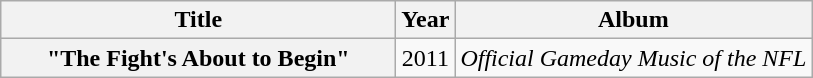<table class="wikitable plainrowheaders" style="text-align:center;">
<tr>
<th scope="col" style="width:16em;">Title</th>
<th scope="col">Year</th>
<th scope="col">Album</th>
</tr>
<tr>
<th scope="row">"The Fight's About to Begin"</th>
<td>2011</td>
<td><em>Official Gameday Music of the NFL</em></td>
</tr>
</table>
